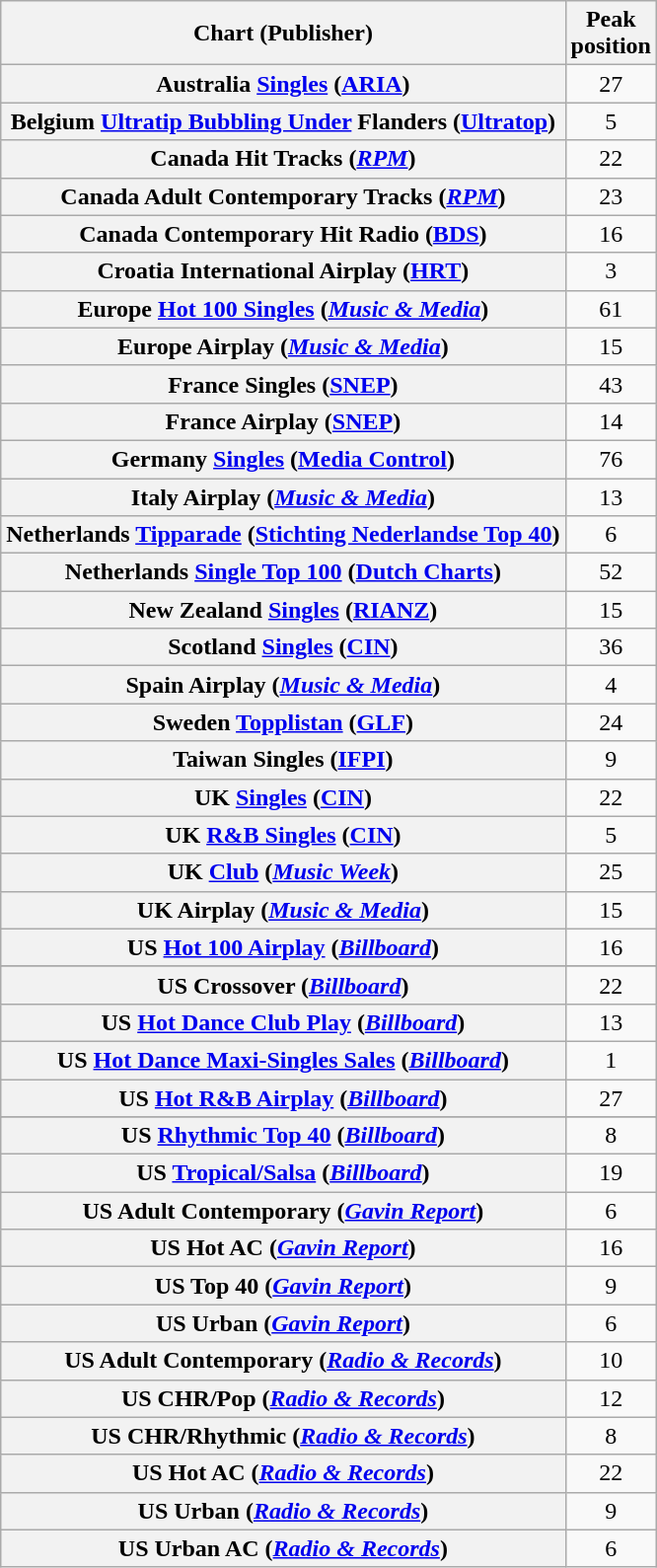<table class="wikitable sortable plainrowheaders" style="text-align:center;">
<tr>
<th>Chart (Publisher)</th>
<th>Peak<br>position</th>
</tr>
<tr>
<th scope="row">Australia <a href='#'>Singles</a> (<a href='#'>ARIA</a>)</th>
<td>27</td>
</tr>
<tr>
<th scope="row">Belgium <a href='#'>Ultratip Bubbling Under</a> Flanders (<a href='#'>Ultratop</a>)</th>
<td>5</td>
</tr>
<tr>
<th scope="row">Canada Hit Tracks (<em><a href='#'>RPM</a></em>)</th>
<td>22</td>
</tr>
<tr>
<th scope="row">Canada Adult Contemporary Tracks (<em><a href='#'>RPM</a></em>)</th>
<td>23</td>
</tr>
<tr>
<th scope="row">Canada Contemporary Hit Radio (<a href='#'>BDS</a>)</th>
<td>16</td>
</tr>
<tr>
<th scope="row">Croatia International Airplay (<a href='#'>HRT</a>)</th>
<td>3</td>
</tr>
<tr>
<th scope="row">Europe <a href='#'>Hot 100 Singles</a> (<em><a href='#'>Music & Media</a></em>)</th>
<td>61</td>
</tr>
<tr>
<th scope="row">Europe Airplay (<em><a href='#'>Music & Media</a></em>)</th>
<td>15</td>
</tr>
<tr>
<th scope="row">France Singles (<a href='#'>SNEP</a>)</th>
<td>43</td>
</tr>
<tr>
<th scope="row">France Airplay (<a href='#'>SNEP</a>)</th>
<td>14</td>
</tr>
<tr>
<th scope="row">Germany <a href='#'>Singles</a> (<a href='#'>Media Control</a>)</th>
<td>76</td>
</tr>
<tr>
<th scope="row">Italy Airplay (<em><a href='#'>Music & Media</a></em>)</th>
<td>13</td>
</tr>
<tr>
<th scope="row">Netherlands <a href='#'>Tipparade</a> (<a href='#'>Stichting Nederlandse Top 40</a>)</th>
<td>6</td>
</tr>
<tr>
<th scope="row">Netherlands <a href='#'>Single Top 100</a> (<a href='#'>Dutch Charts</a>)</th>
<td>52</td>
</tr>
<tr>
<th scope="row">New Zealand <a href='#'>Singles</a> (<a href='#'>RIANZ</a>)</th>
<td>15</td>
</tr>
<tr>
<th scope="row">Scotland <a href='#'>Singles</a> (<a href='#'>CIN</a>)</th>
<td>36</td>
</tr>
<tr>
<th scope="row">Spain Airplay (<em><a href='#'>Music & Media</a></em>)</th>
<td>4</td>
</tr>
<tr>
<th scope="row">Sweden <a href='#'>Topplistan</a> (<a href='#'>GLF</a>)</th>
<td>24</td>
</tr>
<tr>
<th scope="row">Taiwan Singles (<a href='#'>IFPI</a>)</th>
<td>9</td>
</tr>
<tr>
<th scope="row">UK <a href='#'>Singles</a> (<a href='#'>CIN</a>)</th>
<td>22</td>
</tr>
<tr>
<th scope="row">UK <a href='#'>R&B Singles</a> (<a href='#'>CIN</a>)</th>
<td>5</td>
</tr>
<tr>
<th scope="row">UK <a href='#'>Club</a> (<em><a href='#'>Music Week</a></em>)</th>
<td>25</td>
</tr>
<tr>
<th scope="row">UK Airplay (<em><a href='#'>Music & Media</a></em>)</th>
<td>15</td>
</tr>
<tr>
<th scope="row">US <a href='#'>Hot 100 Airplay</a> (<em><a href='#'>Billboard</a></em>)</th>
<td>16</td>
</tr>
<tr>
</tr>
<tr>
</tr>
<tr>
<th scope="row">US Crossover (<em><a href='#'>Billboard</a></em>)</th>
<td>22</td>
</tr>
<tr>
<th scope="row">US <a href='#'>Hot Dance Club Play</a> (<em><a href='#'>Billboard</a></em>)</th>
<td>13</td>
</tr>
<tr>
<th scope="row">US <a href='#'>Hot Dance Maxi-Singles Sales</a> (<em><a href='#'>Billboard</a></em>)</th>
<td>1</td>
</tr>
<tr>
<th scope="row">US <a href='#'>Hot R&B Airplay</a> (<em><a href='#'>Billboard</a></em>)</th>
<td>27</td>
</tr>
<tr>
</tr>
<tr>
<th scope="row">US <a href='#'>Rhythmic Top 40</a> (<em><a href='#'>Billboard</a></em>)</th>
<td>8</td>
</tr>
<tr>
<th scope="row">US <a href='#'>Tropical/Salsa</a> (<em><a href='#'>Billboard</a></em>)</th>
<td>19</td>
</tr>
<tr>
<th scope="row">US Adult Contemporary (<em><a href='#'>Gavin Report</a></em>)</th>
<td>6</td>
</tr>
<tr>
<th scope="row">US Hot AC (<em><a href='#'>Gavin Report</a></em>)</th>
<td>16</td>
</tr>
<tr>
<th scope="row">US Top 40 (<em><a href='#'>Gavin Report</a></em>)</th>
<td>9</td>
</tr>
<tr>
<th scope="row">US Urban (<em><a href='#'>Gavin Report</a></em>)</th>
<td>6</td>
</tr>
<tr>
<th scope="row">US Adult Contemporary (<em><a href='#'>Radio & Records</a></em>)</th>
<td>10</td>
</tr>
<tr>
<th scope="row">US CHR/Pop (<em><a href='#'>Radio & Records</a></em>)</th>
<td>12</td>
</tr>
<tr>
<th scope="row">US CHR/Rhythmic (<em><a href='#'>Radio & Records</a></em>)</th>
<td>8</td>
</tr>
<tr>
<th scope="row">US Hot AC (<em><a href='#'>Radio & Records</a></em>)</th>
<td>22</td>
</tr>
<tr>
<th scope="row">US Urban (<em><a href='#'>Radio & Records</a></em>)</th>
<td>9</td>
</tr>
<tr>
<th scope="row">US Urban AC (<em><a href='#'>Radio & Records</a></em>)</th>
<td>6</td>
</tr>
</table>
